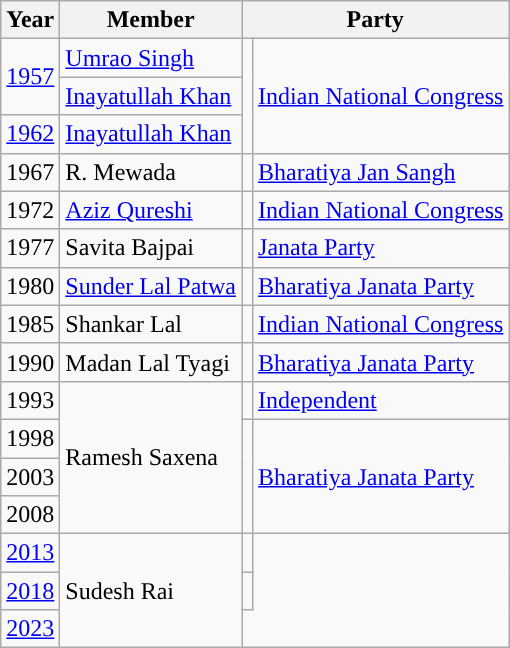<table class="wikitable sortable">
<tr>
<th>Year</th>
<th>Member</th>
<th colspan="2">Party</th>
</tr>
<tr>
<td rowspan=2><a href='#'>1957</a></td>
<td><a href='#'>Umrao Singh</a></td>
<td rowspan=3 style="background-color: "></td>
<td rowspan=3><a href='#'>Indian National Congress</a></td>
</tr>
<tr>
<td><a href='#'>Inayatullah Khan</a></td>
</tr>
<tr>
<td><a href='#'>1962</a></td>
<td><a href='#'>Inayatullah Khan</a></td>
</tr>
<tr>
<td>1967</td>
<td>R. Mewada</td>
<td style="background-color: "></td>
<td><a href='#'>Bharatiya Jan Sangh</a></td>
</tr>
<tr>
<td>1972</td>
<td><a href='#'>Aziz Qureshi</a></td>
<td style="background-color: "></td>
<td><a href='#'>Indian National Congress</a></td>
</tr>
<tr>
<td>1977</td>
<td>Savita Bajpai</td>
<td style="background-color: "></td>
<td><a href='#'>Janata Party</a></td>
</tr>
<tr>
<td>1980</td>
<td><a href='#'>Sunder Lal Patwa</a></td>
<td style="background-color: "></td>
<td><a href='#'>Bharatiya Janata Party</a></td>
</tr>
<tr>
<td>1985</td>
<td>Shankar Lal</td>
<td style="background-color: "></td>
<td><a href='#'>Indian National Congress</a></td>
</tr>
<tr>
<td>1990</td>
<td>Madan Lal Tyagi</td>
<td style="background-color: "></td>
<td><a href='#'>Bharatiya Janata Party</a></td>
</tr>
<tr>
<td>1993</td>
<td rowspan=4>Ramesh Saxena</td>
<td style="background-color: "></td>
<td><a href='#'>Independent</a></td>
</tr>
<tr>
<td>1998</td>
<td rowspan=3 style="background-color: "></td>
<td rowspan=3><a href='#'>Bharatiya Janata Party</a></td>
</tr>
<tr>
<td>2003</td>
</tr>
<tr>
<td>2008</td>
</tr>
<tr>
<td><a href='#'>2013</a></td>
<td rowspan=3>Sudesh Rai</td>
<td></td>
</tr>
<tr>
<td><a href='#'>2018</a></td>
<td></td>
</tr>
<tr>
<td><a href='#'>2023</a></td>
</tr>
</table>
